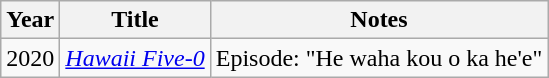<table class="wikitable">
<tr>
<th>Year</th>
<th>Title</th>
<th>Notes</th>
</tr>
<tr>
<td>2020</td>
<td><em><a href='#'>Hawaii Five-0</a></em></td>
<td>Episode: "He waha kou o ka he'e"</td>
</tr>
</table>
